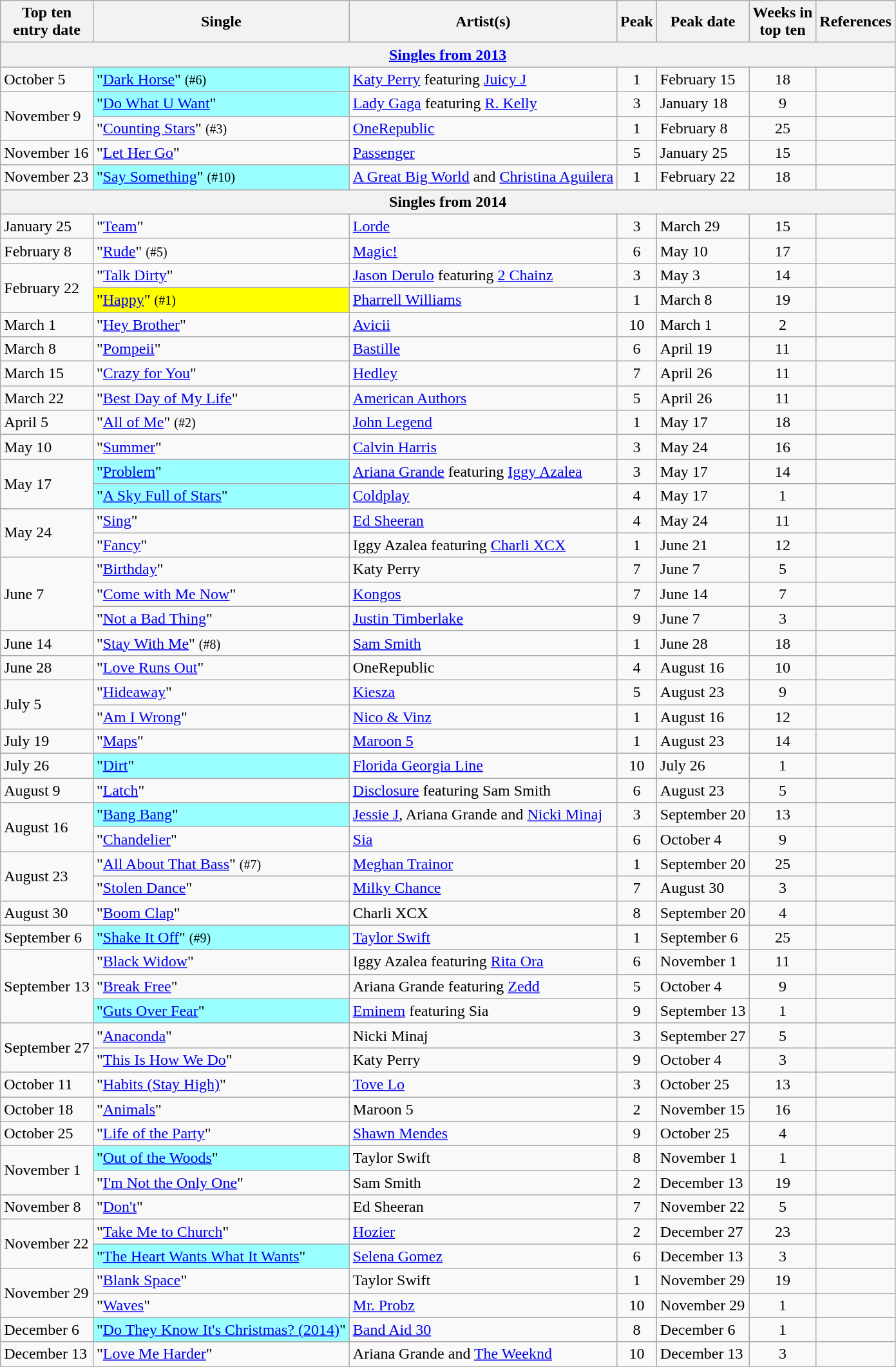<table class="wikitable sortable">
<tr>
<th>Top ten<br>entry date</th>
<th>Single</th>
<th>Artist(s)</th>
<th>Peak</th>
<th>Peak date</th>
<th>Weeks in<br>top ten</th>
<th>References</th>
</tr>
<tr>
<th colspan=7><a href='#'>Singles from 2013</a></th>
</tr>
<tr>
<td>October 5</td>
<td bgcolor = #99FFFF>"<a href='#'>Dark Horse</a>" <small>(#6)</small> </td>
<td><a href='#'>Katy Perry</a> featuring <a href='#'>Juicy J</a></td>
<td align="center">1</td>
<td>February 15</td>
<td align="center">18</td>
<td align="center"></td>
</tr>
<tr>
<td rowspan=2>November 9</td>
<td bgcolor = #99FFFF>"<a href='#'>Do What U Want</a>" </td>
<td><a href='#'>Lady Gaga</a> featuring <a href='#'>R. Kelly</a></td>
<td align="center">3</td>
<td>January 18</td>
<td align="center">9</td>
<td align="center"></td>
</tr>
<tr>
<td>"<a href='#'>Counting Stars</a>" <small>(#3)</small></td>
<td><a href='#'>OneRepublic</a></td>
<td align="center">1</td>
<td>February 8</td>
<td align="center">25</td>
<td align="center"></td>
</tr>
<tr>
<td>November 16</td>
<td>"<a href='#'>Let Her Go</a>"</td>
<td><a href='#'>Passenger</a></td>
<td align="center">5</td>
<td>January 25</td>
<td align="center">15</td>
<td align="center"></td>
</tr>
<tr>
<td>November 23</td>
<td bgcolor = #99FFFF>"<a href='#'>Say Something</a>" <small>(#10)</small> </td>
<td><a href='#'>A Great Big World</a> and <a href='#'>Christina Aguilera</a></td>
<td align="center">1</td>
<td>February 22</td>
<td align="center">18</td>
<td align="center"></td>
</tr>
<tr>
<th colspan=7>Singles from 2014</th>
</tr>
<tr>
<td>January 25</td>
<td>"<a href='#'>Team</a>"</td>
<td><a href='#'>Lorde</a></td>
<td align="center">3</td>
<td>March 29</td>
<td align="center">15</td>
<td align="center"></td>
</tr>
<tr>
<td>February 8</td>
<td>"<a href='#'>Rude</a>" <small>(#5)</small></td>
<td><a href='#'>Magic!</a></td>
<td align="center">6</td>
<td>May 10</td>
<td align="center">17</td>
<td align="center"></td>
</tr>
<tr>
<td rowspan=2>February 22</td>
<td>"<a href='#'>Talk Dirty</a>"</td>
<td><a href='#'>Jason Derulo</a> featuring <a href='#'>2 Chainz</a></td>
<td align="center">3</td>
<td>May 3</td>
<td align="center">14</td>
<td align="center"></td>
</tr>
<tr>
<td style= "background:#FFFF00">"<a href='#'>Happy</a>"  <small>(#1)</small></td>
<td><a href='#'>Pharrell Williams</a></td>
<td align="center">1</td>
<td>March 8</td>
<td align="center">19</td>
<td align="center"></td>
</tr>
<tr>
<td>March 1</td>
<td>"<a href='#'>Hey Brother</a>"</td>
<td><a href='#'>Avicii</a></td>
<td align="center">10</td>
<td>March 1</td>
<td align="center">2</td>
<td align="center"></td>
</tr>
<tr>
<td>March 8</td>
<td>"<a href='#'>Pompeii</a>"</td>
<td><a href='#'>Bastille</a></td>
<td align="center">6</td>
<td>April 19</td>
<td align="center">11</td>
<td align="center"></td>
</tr>
<tr>
<td>March 15</td>
<td>"<a href='#'>Crazy for You</a>"</td>
<td><a href='#'>Hedley</a></td>
<td align="center">7</td>
<td>April 26</td>
<td align="center">11</td>
<td align="center"></td>
</tr>
<tr>
<td>March 22</td>
<td>"<a href='#'>Best Day of My Life</a>"</td>
<td><a href='#'>American Authors</a></td>
<td align="center">5</td>
<td>April 26</td>
<td align="center">11</td>
<td align="center"></td>
</tr>
<tr>
<td>April 5</td>
<td>"<a href='#'>All of Me</a>" <small>(#2)</small></td>
<td><a href='#'>John Legend</a></td>
<td align="center">1</td>
<td>May 17</td>
<td align="center">18</td>
<td align="center"></td>
</tr>
<tr>
<td>May 10</td>
<td>"<a href='#'>Summer</a>"</td>
<td><a href='#'>Calvin Harris</a></td>
<td align="center">3</td>
<td>May 24</td>
<td align="center">16</td>
<td align="center"></td>
</tr>
<tr>
<td rowspan=2>May 17</td>
<td bgcolor = #99FFFF>"<a href='#'>Problem</a>" </td>
<td><a href='#'>Ariana Grande</a> featuring <a href='#'>Iggy Azalea</a></td>
<td align="center">3</td>
<td>May 17</td>
<td align="center">14</td>
<td align="center"></td>
</tr>
<tr>
<td bgcolor = #99FFFF>"<a href='#'>A Sky Full of Stars</a>" </td>
<td><a href='#'>Coldplay</a></td>
<td align="center">4</td>
<td>May 17</td>
<td align="center">1</td>
<td align="center"></td>
</tr>
<tr>
<td rowspan=2>May 24</td>
<td>"<a href='#'>Sing</a>"</td>
<td><a href='#'>Ed Sheeran</a></td>
<td align="center">4</td>
<td>May 24</td>
<td align="center">11</td>
<td align="center"></td>
</tr>
<tr>
<td>"<a href='#'>Fancy</a>"</td>
<td>Iggy Azalea featuring <a href='#'>Charli XCX</a></td>
<td align="center">1</td>
<td>June 21</td>
<td align="center">12</td>
<td align="center"></td>
</tr>
<tr>
<td rowspan=3>June 7</td>
<td>"<a href='#'>Birthday</a>"</td>
<td>Katy Perry</td>
<td align="center">7</td>
<td>June 7</td>
<td align="center">5</td>
<td align="center"></td>
</tr>
<tr>
<td>"<a href='#'>Come with Me Now</a>"</td>
<td><a href='#'>Kongos</a></td>
<td align="center">7</td>
<td>June 14</td>
<td align="center">7</td>
<td align="center"></td>
</tr>
<tr>
<td>"<a href='#'>Not a Bad Thing</a>"</td>
<td><a href='#'>Justin Timberlake</a></td>
<td align="center">9</td>
<td>June 7</td>
<td align="center">3</td>
<td align="center"></td>
</tr>
<tr>
<td>June 14</td>
<td>"<a href='#'>Stay With Me</a>" <small>(#8)</small></td>
<td><a href='#'>Sam Smith</a></td>
<td align="center">1</td>
<td>June 28</td>
<td align="center">18</td>
<td align="center"></td>
</tr>
<tr>
<td>June 28</td>
<td>"<a href='#'>Love Runs Out</a>"</td>
<td>OneRepublic</td>
<td align="center">4</td>
<td>August 16</td>
<td align="center">10</td>
<td align="center"></td>
</tr>
<tr>
<td rowspan=2>July 5</td>
<td>"<a href='#'>Hideaway</a>"</td>
<td><a href='#'>Kiesza</a></td>
<td align="center">5</td>
<td>August 23</td>
<td align="center">9</td>
<td align="center"></td>
</tr>
<tr>
<td>"<a href='#'>Am I Wrong</a>"</td>
<td><a href='#'>Nico & Vinz</a></td>
<td align="center">1</td>
<td>August 16</td>
<td align="center">12</td>
<td align="center"></td>
</tr>
<tr>
<td>July 19</td>
<td>"<a href='#'>Maps</a>"</td>
<td><a href='#'>Maroon 5</a></td>
<td align="center">1</td>
<td>August 23</td>
<td align="center">14</td>
<td align="center"></td>
</tr>
<tr>
<td>July 26</td>
<td bgcolor = #99FFFF>"<a href='#'>Dirt</a>" </td>
<td><a href='#'>Florida Georgia Line</a></td>
<td align="center">10</td>
<td>July 26</td>
<td align="center">1</td>
<td align="center"></td>
</tr>
<tr>
<td>August 9</td>
<td>"<a href='#'>Latch</a>"</td>
<td><a href='#'>Disclosure</a> featuring Sam Smith</td>
<td align="center">6</td>
<td>August 23</td>
<td align="center">5</td>
<td align="center"></td>
</tr>
<tr>
<td rowspan=2>August 16</td>
<td bgcolor = #99FFFF>"<a href='#'>Bang Bang</a>" </td>
<td><a href='#'>Jessie J</a>, Ariana Grande and <a href='#'>Nicki Minaj</a></td>
<td align="center">3</td>
<td>September 20</td>
<td align="center">13</td>
<td align="center"></td>
</tr>
<tr>
<td>"<a href='#'>Chandelier</a>"</td>
<td><a href='#'>Sia</a></td>
<td align="center">6</td>
<td>October 4</td>
<td align="center">9</td>
<td align="center"></td>
</tr>
<tr>
<td rowspan=2>August 23</td>
<td>"<a href='#'>All About That Bass</a>" <small>(#7)</small></td>
<td><a href='#'>Meghan Trainor</a></td>
<td align="center">1</td>
<td>September 20</td>
<td align="center">25</td>
<td align="center"></td>
</tr>
<tr>
<td>"<a href='#'>Stolen Dance</a>"</td>
<td><a href='#'>Milky Chance</a></td>
<td align="center">7</td>
<td>August 30</td>
<td align="center">3</td>
<td align="center"></td>
</tr>
<tr>
<td>August 30</td>
<td>"<a href='#'>Boom Clap</a>"</td>
<td>Charli XCX</td>
<td align="center">8</td>
<td>September 20</td>
<td align="center">4</td>
<td align="center"></td>
</tr>
<tr>
<td>September 6</td>
<td bgcolor = #99FFFF>"<a href='#'>Shake It Off</a>" <small>(#9)</small> </td>
<td><a href='#'>Taylor Swift</a></td>
<td align="center">1</td>
<td>September 6</td>
<td align="center">25</td>
<td align="center"></td>
</tr>
<tr>
<td rowspan=3>September 13</td>
<td>"<a href='#'>Black Widow</a>"</td>
<td>Iggy Azalea featuring <a href='#'>Rita Ora</a></td>
<td align="center">6</td>
<td>November 1</td>
<td align="center">11</td>
<td align="center"></td>
</tr>
<tr>
<td>"<a href='#'>Break Free</a>"</td>
<td>Ariana Grande featuring <a href='#'>Zedd</a></td>
<td align="center">5</td>
<td>October 4</td>
<td align="center">9</td>
<td align="center"></td>
</tr>
<tr>
<td bgcolor = #99FFFF>"<a href='#'>Guts Over Fear</a>" </td>
<td><a href='#'>Eminem</a> featuring Sia</td>
<td align="center">9</td>
<td>September 13</td>
<td align="center">1</td>
<td align="center"></td>
</tr>
<tr>
<td rowspan=2>September 27</td>
<td>"<a href='#'>Anaconda</a>"</td>
<td>Nicki Minaj</td>
<td align="center">3</td>
<td>September 27</td>
<td align="center">5</td>
<td align="center"></td>
</tr>
<tr>
<td>"<a href='#'>This Is How We Do</a>"</td>
<td>Katy Perry</td>
<td align="center">9</td>
<td>October 4</td>
<td align="center">3</td>
<td align="center"></td>
</tr>
<tr>
<td>October 11</td>
<td>"<a href='#'>Habits (Stay High)</a>"</td>
<td><a href='#'>Tove Lo</a></td>
<td align="center">3</td>
<td>October 25</td>
<td align="center">13</td>
<td align="center"></td>
</tr>
<tr>
<td>October 18</td>
<td>"<a href='#'>Animals</a>"</td>
<td>Maroon 5</td>
<td align="center">2</td>
<td>November 15</td>
<td align="center">16</td>
<td align="center"></td>
</tr>
<tr>
<td>October 25</td>
<td>"<a href='#'>Life of the Party</a>"</td>
<td><a href='#'>Shawn Mendes</a></td>
<td align="center">9</td>
<td>October 25</td>
<td align="center">4</td>
<td align="center"></td>
</tr>
<tr>
<td rowspan=2>November 1</td>
<td bgcolor = #99FFFF>"<a href='#'>Out of the Woods</a>" </td>
<td>Taylor Swift</td>
<td align="center">8</td>
<td>November 1</td>
<td align="center">1</td>
<td align="center"></td>
</tr>
<tr>
<td>"<a href='#'>I'm Not the Only One</a>"</td>
<td>Sam Smith</td>
<td align="center">2</td>
<td>December 13</td>
<td align="center">19</td>
<td align="center"></td>
</tr>
<tr>
<td>November 8</td>
<td>"<a href='#'>Don't</a>"</td>
<td>Ed Sheeran</td>
<td align="center">7</td>
<td>November 22</td>
<td align="center">5</td>
<td align="center"></td>
</tr>
<tr>
<td rowspan=2>November 22</td>
<td>"<a href='#'>Take Me to Church</a>"</td>
<td><a href='#'>Hozier</a></td>
<td align="center">2</td>
<td>December 27</td>
<td align="center">23</td>
<td align="center"></td>
</tr>
<tr>
<td bgcolor = #99FFFF>"<a href='#'>The Heart Wants What It Wants</a>" </td>
<td><a href='#'>Selena Gomez</a></td>
<td align="center">6</td>
<td>December 13</td>
<td align="center">3</td>
<td align="center"></td>
</tr>
<tr>
<td rowspan=2>November 29</td>
<td>"<a href='#'>Blank Space</a>"</td>
<td>Taylor Swift</td>
<td align="center">1</td>
<td>November 29</td>
<td align="center">19</td>
<td align="center"></td>
</tr>
<tr>
<td>"<a href='#'>Waves</a>"</td>
<td><a href='#'>Mr. Probz</a></td>
<td align="center">10</td>
<td>November 29</td>
<td align="center">1</td>
<td align="center"></td>
</tr>
<tr>
<td>December 6</td>
<td bgcolor = #99FFFF>"<a href='#'>Do They Know It's Christmas? (2014)</a>" </td>
<td><a href='#'>Band Aid 30</a></td>
<td align="center">8</td>
<td>December 6</td>
<td align="center">1</td>
<td align="center"></td>
</tr>
<tr>
<td>December 13</td>
<td>"<a href='#'>Love Me Harder</a>"</td>
<td>Ariana Grande and <a href='#'>The Weeknd</a></td>
<td align="center">10</td>
<td>December 13</td>
<td align="center">3</td>
<td align="center"></td>
</tr>
</table>
